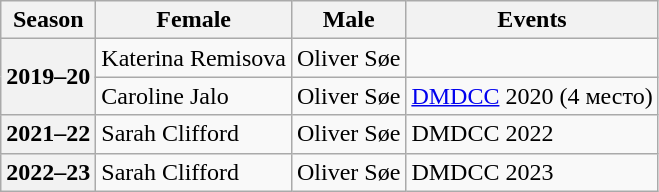<table class="wikitable">
<tr>
<th scope="col">Season</th>
<th scope="col">Female</th>
<th scope="col">Male</th>
<th scope="col">Events</th>
</tr>
<tr>
<th scope="row" rowspan="2">2019–20</th>
<td>Katerina Remisova</td>
<td>Oliver Søe</td>
<td></td>
</tr>
<tr>
<td>Caroline Jalo</td>
<td>Oliver Søe</td>
<td><a href='#'>DMDCC</a> 2020 (4 место)</td>
</tr>
<tr>
<th scope="row">2021–22</th>
<td>Sarah Clifford</td>
<td>Oliver Søe</td>
<td>DMDCC 2022 </td>
</tr>
<tr>
<th scope="row">2022–23</th>
<td>Sarah Clifford</td>
<td>Oliver Søe</td>
<td>DMDCC 2023 </td>
</tr>
</table>
